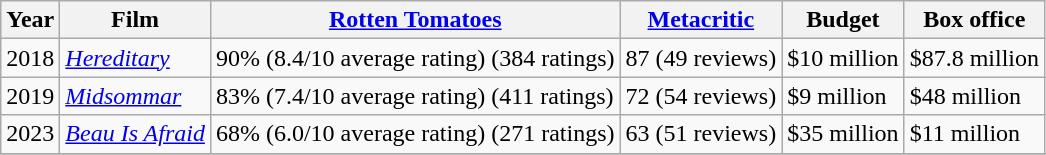<table class="wikitable">
<tr>
<th>Year</th>
<th>Film</th>
<th><a href='#'>Rotten Tomatoes</a></th>
<th><a href='#'>Metacritic</a></th>
<th>Budget</th>
<th>Box office</th>
</tr>
<tr>
<td>2018</td>
<td><em><a href='#'>Hereditary</a></em></td>
<td>90% (8.4/10 average rating) (384 ratings)</td>
<td>87 (49 reviews)</td>
<td>$10 million</td>
<td>$87.8 million</td>
</tr>
<tr>
<td>2019</td>
<td><em><a href='#'>Midsommar</a></em></td>
<td>83% (7.4/10 average rating) (411 ratings)</td>
<td>72 (54 reviews)</td>
<td>$9 million</td>
<td>$48 million</td>
</tr>
<tr>
<td>2023</td>
<td><em><a href='#'>Beau Is Afraid</a></em></td>
<td>68% (6.0/10 average rating) (271 ratings)</td>
<td>63 (51 reviews)</td>
<td>$35 million</td>
<td>$11 million</td>
</tr>
<tr>
</tr>
</table>
